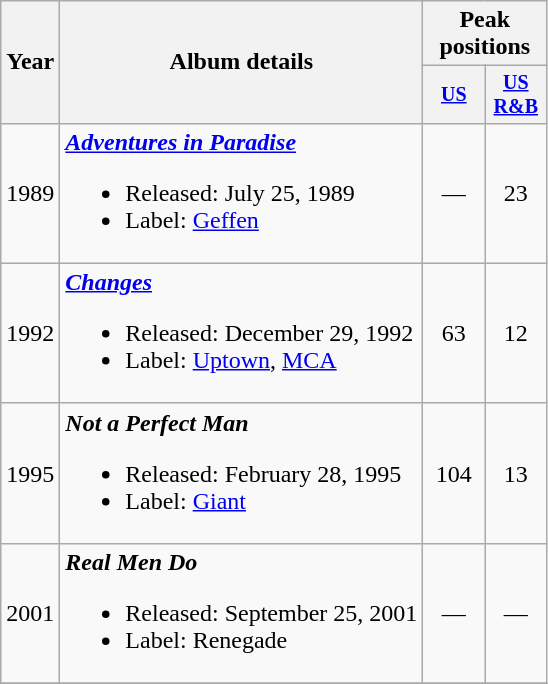<table class="wikitable" style="text-align:center;">
<tr>
<th rowspan="2">Year</th>
<th rowspan="2">Album details</th>
<th colspan="2">Peak positions</th>
</tr>
<tr style="font-size:smaller;">
<th width="35"><a href='#'>US</a><br></th>
<th width="35"><a href='#'>US<br>R&B</a><br></th>
</tr>
<tr>
<td>1989</td>
<td align="left"><strong><em><a href='#'>Adventures in Paradise</a></em></strong><br><ul><li>Released: July 25, 1989</li><li>Label: <a href='#'>Geffen</a></li></ul></td>
<td>—</td>
<td>23</td>
</tr>
<tr>
<td>1992</td>
<td align="left"><strong><em><a href='#'>Changes</a></em></strong><br><ul><li>Released: December 29, 1992</li><li>Label: <a href='#'>Uptown</a>, <a href='#'>MCA</a></li></ul></td>
<td>63</td>
<td>12</td>
</tr>
<tr>
<td>1995</td>
<td align="left"><strong><em>Not a Perfect Man</em></strong><br><ul><li>Released: February 28, 1995</li><li>Label: <a href='#'>Giant</a></li></ul></td>
<td>104</td>
<td>13</td>
</tr>
<tr>
<td>2001</td>
<td align="left"><strong><em>Real Men Do</em></strong><br><ul><li>Released: September 25, 2001</li><li>Label: Renegade</li></ul></td>
<td>—</td>
<td>—</td>
</tr>
<tr>
</tr>
</table>
